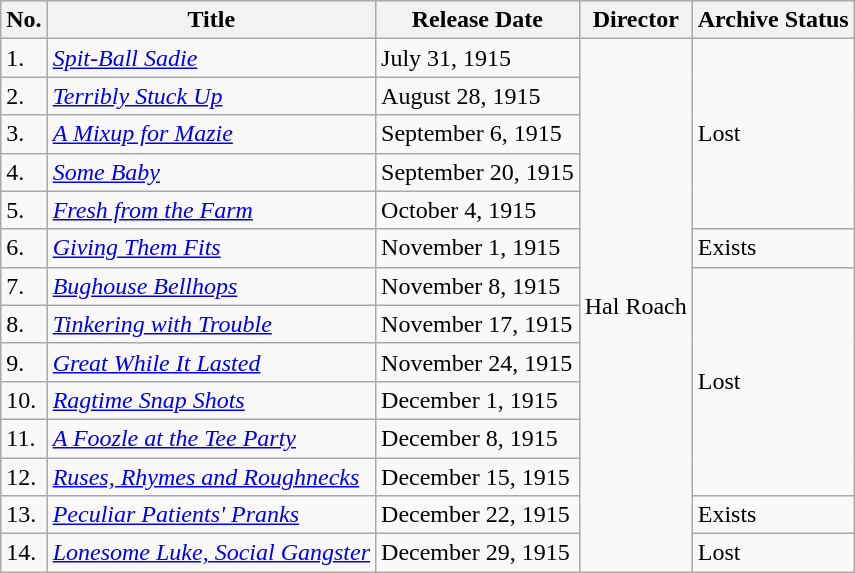<table class="wikitable">
<tr>
<th>No.</th>
<th>Title</th>
<th>Release Date</th>
<th>Director</th>
<th>Archive Status</th>
</tr>
<tr>
<td>1.</td>
<td><em><a href='#'>Spit-Ball Sadie</a></em></td>
<td>July 31, 1915</td>
<td rowspan="14">Hal Roach</td>
<td rowspan="5">Lost</td>
</tr>
<tr>
<td>2.</td>
<td><em><a href='#'>Terribly Stuck Up</a></em></td>
<td>August 28, 1915</td>
</tr>
<tr>
<td>3.</td>
<td><em><a href='#'>A Mixup for Mazie</a></em></td>
<td>September 6, 1915</td>
</tr>
<tr>
<td>4.</td>
<td><em><a href='#'>Some Baby</a></em></td>
<td>September 20, 1915</td>
</tr>
<tr>
<td>5.</td>
<td><em><a href='#'>Fresh from the Farm</a></em></td>
<td>October 4, 1915</td>
</tr>
<tr>
<td>6.</td>
<td><em><a href='#'>Giving Them Fits</a></em></td>
<td>November 1, 1915</td>
<td>Exists</td>
</tr>
<tr>
<td>7.</td>
<td><em><a href='#'>Bughouse Bellhops</a></em></td>
<td>November 8, 1915</td>
<td rowspan="6">Lost</td>
</tr>
<tr>
<td>8.</td>
<td><em><a href='#'>Tinkering with Trouble</a></em></td>
<td>November 17, 1915</td>
</tr>
<tr>
<td>9.</td>
<td><em><a href='#'>Great While It Lasted</a></em></td>
<td>November 24, 1915</td>
</tr>
<tr>
<td>10.</td>
<td><em><a href='#'>Ragtime Snap Shots</a></em></td>
<td>December 1, 1915</td>
</tr>
<tr>
<td>11.</td>
<td><em><a href='#'>A Foozle at the Tee Party</a></em></td>
<td>December 8, 1915</td>
</tr>
<tr>
<td>12.</td>
<td><em><a href='#'>Ruses, Rhymes and Roughnecks</a></em></td>
<td>December 15, 1915</td>
</tr>
<tr>
<td>13.</td>
<td><em><a href='#'>Peculiar Patients' Pranks</a></em></td>
<td>December 22, 1915</td>
<td>Exists</td>
</tr>
<tr>
<td>14.</td>
<td><em><a href='#'>Lonesome Luke, Social Gangster</a></em></td>
<td>December 29, 1915</td>
<td>Lost</td>
</tr>
</table>
